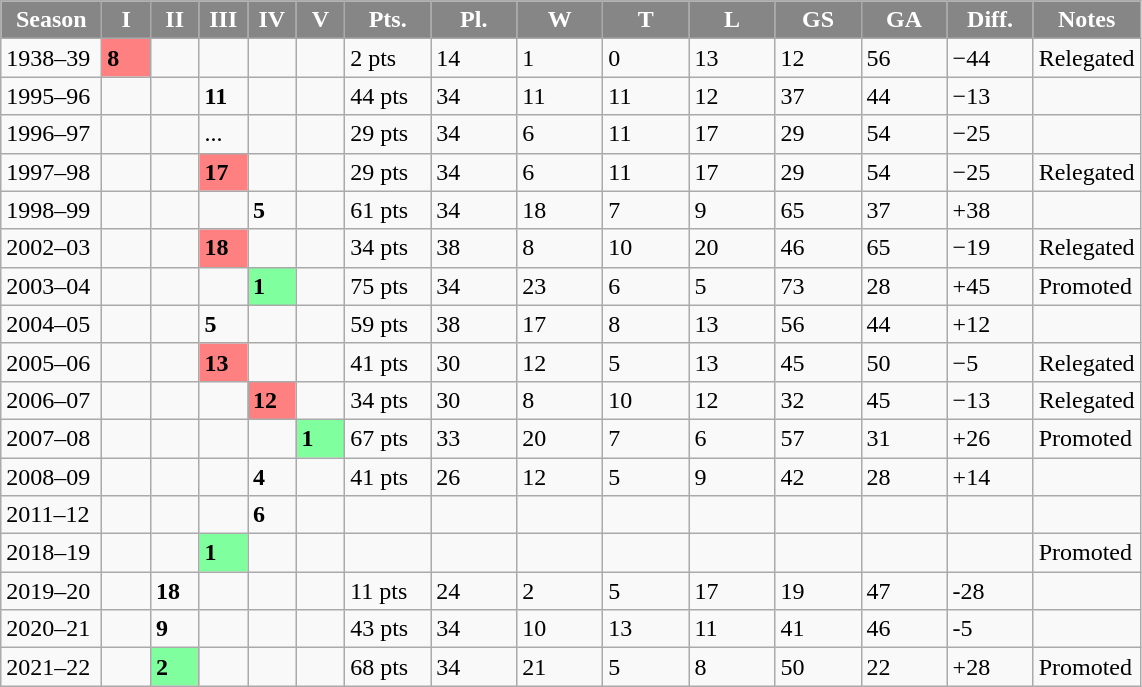<table class="wikitable">
<tr bgcolor="#868686" style="color: #ffffff">
<td width="60" align="center"><strong>Season</strong></td>
<td width="25" align="center"><strong>I</strong></td>
<td width="25" align="center"><strong>II</strong></td>
<td width="25" align="center"><strong>III</strong></td>
<td width="25" align="center"><strong>IV</strong></td>
<td width="25" align="center"><strong>V</strong></td>
<td width="50" align="center"><strong>Pts.</strong></td>
<td width="50" align="center"><strong>Pl.</strong></td>
<td width="50" align="center"><strong>W</strong></td>
<td width="50" align="center"><strong>T</strong></td>
<td width="50" align="center"><strong>L</strong></td>
<td width="50" align="center"><strong>GS</strong></td>
<td width="50" align="center"><strong>GA</strong></td>
<td width="50" align="center"><strong>Diff.</strong></td>
<td width="50" align="center"><strong>Notes</strong></td>
</tr>
<tr>
<td>1938–39</td>
<td bgcolor="#FF8080"><strong>8</strong></td>
<td></td>
<td></td>
<td></td>
<td></td>
<td>2 pts</td>
<td>14</td>
<td>1</td>
<td>0</td>
<td>13</td>
<td>12</td>
<td>56</td>
<td>−44</td>
<td>Relegated</td>
</tr>
<tr>
<td>1995–96</td>
<td></td>
<td></td>
<td><strong>11</strong></td>
<td></td>
<td></td>
<td>44 pts</td>
<td>34</td>
<td>11</td>
<td>11</td>
<td>12</td>
<td>37</td>
<td>44</td>
<td>−13</td>
<td></td>
</tr>
<tr>
<td>1996–97</td>
<td></td>
<td></td>
<td>...</td>
<td></td>
<td></td>
<td>29 pts</td>
<td>34</td>
<td>6</td>
<td>11</td>
<td>17</td>
<td>29</td>
<td>54</td>
<td>−25</td>
<td></td>
</tr>
<tr>
<td>1997–98</td>
<td></td>
<td></td>
<td bgcolor="#FF8080"><strong>17</strong></td>
<td></td>
<td></td>
<td>29 pts</td>
<td>34</td>
<td>6</td>
<td>11</td>
<td>17</td>
<td>29</td>
<td>54</td>
<td>−25</td>
<td>Relegated</td>
</tr>
<tr>
<td>1998–99</td>
<td></td>
<td></td>
<td></td>
<td><strong>5</strong></td>
<td></td>
<td>61 pts</td>
<td>34</td>
<td>18</td>
<td>7</td>
<td>9</td>
<td>65</td>
<td>37</td>
<td>+38</td>
<td></td>
</tr>
<tr>
<td>2002–03</td>
<td></td>
<td></td>
<td bgcolor="#FF8080"><strong>18</strong></td>
<td></td>
<td></td>
<td>34 pts</td>
<td>38</td>
<td>8</td>
<td>10</td>
<td>20</td>
<td>46</td>
<td>65</td>
<td>−19</td>
<td>Relegated</td>
</tr>
<tr>
<td>2003–04</td>
<td></td>
<td></td>
<td></td>
<td bgcolor="#80FF9F"><strong>1</strong></td>
<td></td>
<td>75 pts</td>
<td>34</td>
<td>23</td>
<td>6</td>
<td>5</td>
<td>73</td>
<td>28</td>
<td>+45</td>
<td>Promoted</td>
</tr>
<tr>
<td>2004–05</td>
<td></td>
<td></td>
<td><strong>5</strong></td>
<td></td>
<td></td>
<td>59 pts</td>
<td>38</td>
<td>17</td>
<td>8</td>
<td>13</td>
<td>56</td>
<td>44</td>
<td>+12</td>
<td></td>
</tr>
<tr>
<td>2005–06</td>
<td></td>
<td></td>
<td bgcolor="#FF8080"><strong>13</strong></td>
<td></td>
<td></td>
<td>41 pts</td>
<td>30</td>
<td>12</td>
<td>5</td>
<td>13</td>
<td>45</td>
<td>50</td>
<td>−5</td>
<td>Relegated</td>
</tr>
<tr>
<td>2006–07</td>
<td></td>
<td></td>
<td></td>
<td bgcolor="#FF8080"><strong>12</strong></td>
<td></td>
<td>34 pts</td>
<td>30</td>
<td>8</td>
<td>10</td>
<td>12</td>
<td>32</td>
<td>45</td>
<td>−13</td>
<td>Relegated</td>
</tr>
<tr>
<td>2007–08</td>
<td></td>
<td></td>
<td></td>
<td></td>
<td bgcolor="#80FF9F"><strong>1</strong></td>
<td>67 pts</td>
<td>33</td>
<td>20</td>
<td>7</td>
<td>6</td>
<td>57</td>
<td>31</td>
<td>+26</td>
<td>Promoted</td>
</tr>
<tr>
<td>2008–09</td>
<td></td>
<td></td>
<td></td>
<td><strong>4</strong></td>
<td></td>
<td>41 pts</td>
<td>26</td>
<td>12</td>
<td>5</td>
<td>9</td>
<td>42</td>
<td>28</td>
<td>+14</td>
<td></td>
</tr>
<tr>
<td>2011–12</td>
<td></td>
<td></td>
<td></td>
<td><strong>6</strong></td>
<td></td>
<td></td>
<td></td>
<td></td>
<td></td>
<td></td>
<td></td>
<td></td>
<td></td>
<td></td>
</tr>
<tr>
<td>2018–19</td>
<td></td>
<td></td>
<td bgcolor="#80FF9F"><strong>1</strong></td>
<td></td>
<td></td>
<td></td>
<td></td>
<td></td>
<td></td>
<td></td>
<td></td>
<td></td>
<td></td>
<td>Promoted</td>
</tr>
<tr>
<td>2019–20</td>
<td></td>
<td><strong>18</strong></td>
<td></td>
<td></td>
<td></td>
<td>11 pts</td>
<td>24</td>
<td>2</td>
<td>5</td>
<td>17</td>
<td>19</td>
<td>47</td>
<td>-28</td>
<td></td>
</tr>
<tr>
<td>2020–21</td>
<td></td>
<td><strong>9</strong></td>
<td></td>
<td></td>
<td></td>
<td>43 pts</td>
<td>34</td>
<td>10</td>
<td>13</td>
<td>11</td>
<td>41</td>
<td>46</td>
<td>-5</td>
<td></td>
</tr>
<tr>
<td>2021–22</td>
<td></td>
<td bgcolor="#80FF9F"><strong>2</strong></td>
<td></td>
<td></td>
<td></td>
<td>68 pts</td>
<td>34</td>
<td>21</td>
<td>5</td>
<td>8</td>
<td>50</td>
<td>22</td>
<td>+28</td>
<td>Promoted</td>
</tr>
</table>
